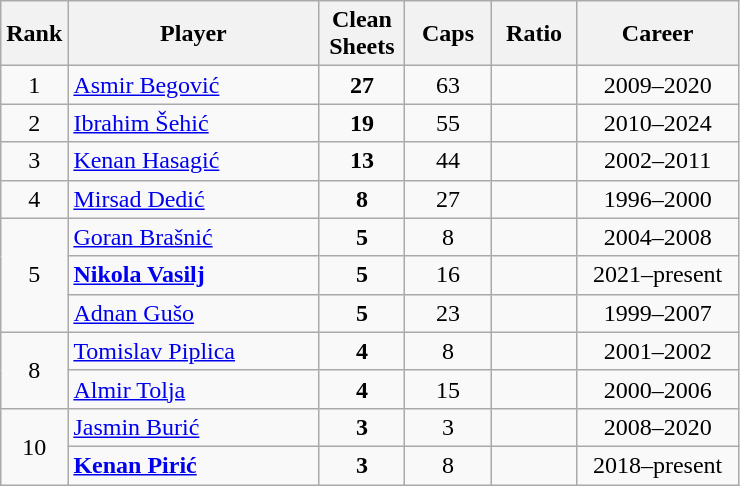<table class="wikitable sortable" style="text-align:center">
<tr>
<th width=25>Rank</th>
<th class="unsortable" width=160px>Player</th>
<th width=50>Clean<br>Sheets</th>
<th width=50>Caps</th>
<th width=50>Ratio</th>
<th class="unsortable" width=100px>Career</th>
</tr>
<tr>
<td>1</td>
<td align=left><a href='#'>Asmir Begović</a></td>
<td><strong>27</strong></td>
<td>63</td>
<td></td>
<td>2009–2020</td>
</tr>
<tr>
<td>2</td>
<td align=left><a href='#'>Ibrahim Šehić</a></td>
<td><strong>19</strong></td>
<td>55</td>
<td></td>
<td>2010–2024</td>
</tr>
<tr>
<td>3</td>
<td align=left><a href='#'>Kenan Hasagić</a></td>
<td><strong>13</strong></td>
<td>44</td>
<td></td>
<td>2002–2011</td>
</tr>
<tr>
<td>4</td>
<td align=left><a href='#'>Mirsad Dedić</a></td>
<td><strong>8</strong></td>
<td>27</td>
<td></td>
<td>1996–2000</td>
</tr>
<tr>
<td rowspan=3>5</td>
<td align=left><a href='#'>Goran Brašnić</a></td>
<td><strong>5</strong></td>
<td>8</td>
<td></td>
<td>2004–2008</td>
</tr>
<tr>
<td align=left><strong><a href='#'>Nikola Vasilj</a></strong></td>
<td><strong>5</strong></td>
<td>16</td>
<td></td>
<td>2021–present</td>
</tr>
<tr>
<td align=left><a href='#'>Adnan Gušo</a></td>
<td><strong>5</strong></td>
<td>23</td>
<td></td>
<td>1999–2007</td>
</tr>
<tr>
<td rowspan=2>8</td>
<td align=left><a href='#'>Tomislav Piplica</a></td>
<td><strong>4</strong></td>
<td>8</td>
<td></td>
<td>2001–2002</td>
</tr>
<tr>
<td align=left><a href='#'>Almir Tolja</a></td>
<td><strong>4</strong></td>
<td>15</td>
<td></td>
<td>2000–2006</td>
</tr>
<tr>
<td rowspan=2>10</td>
<td align=left><a href='#'>Jasmin Burić</a></td>
<td><strong>3</strong></td>
<td>3</td>
<td></td>
<td>2008–2020</td>
</tr>
<tr>
<td align=left><strong><a href='#'>Kenan Pirić</a></strong></td>
<td><strong>3</strong></td>
<td>8</td>
<td></td>
<td>2018–present</td>
</tr>
</table>
